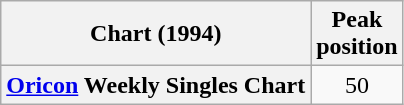<table class="wikitable plainrowheaders" style="text-align:center;">
<tr>
<th>Chart (1994)</th>
<th>Peak<br>position</th>
</tr>
<tr>
<th scope="row"><a href='#'>Oricon</a> Weekly Singles Chart</th>
<td>50</td>
</tr>
</table>
